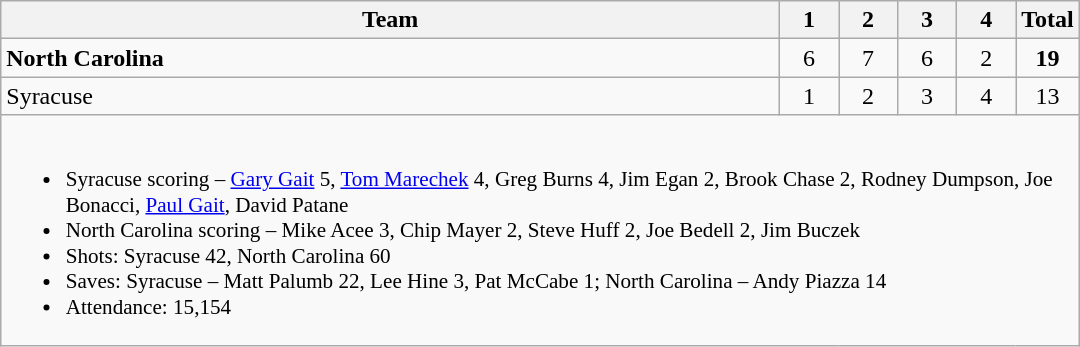<table class="wikitable" style="text-align:center; max-width:45em">
<tr>
<th>Team</th>
<th style="width:2em">1</th>
<th style="width:2em">2</th>
<th style="width:2em">3</th>
<th style="width:2em">4</th>
<th style="width:2em">Total</th>
</tr>
<tr>
<td style="text-align:left"><strong>North Carolina</strong></td>
<td>6</td>
<td>7</td>
<td>6</td>
<td>2</td>
<td><strong>19</strong></td>
</tr>
<tr>
<td style="text-align:left">Syracuse</td>
<td>1</td>
<td>2</td>
<td>3</td>
<td>4</td>
<td>13</td>
</tr>
<tr>
<td colspan=6 style="text-align:left; font-size:88%;"><br><ul><li>Syracuse scoring – <a href='#'>Gary Gait</a> 5, <a href='#'>Tom Marechek</a> 4, Greg Burns 4, Jim Egan 2, Brook Chase 2, Rodney Dumpson, Joe Bonacci, <a href='#'>Paul Gait</a>, David Patane</li><li>North Carolina scoring – Mike Acee 3, Chip Mayer 2, Steve Huff 2, Joe Bedell 2, Jim Buczek</li><li>Shots: Syracuse 42, North Carolina 60</li><li>Saves: Syracuse – Matt Palumb 22, Lee Hine 3, Pat McCabe 1; North Carolina – Andy Piazza 14</li><li>Attendance: 15,154</li></ul></td>
</tr>
</table>
